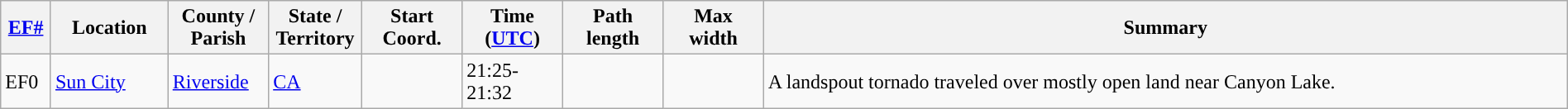<table class="wikitable sortable" style="width:100%;">
<tr>
<th scope="col"  style="width:3%; text-align:center;"><a href='#'>EF#</a></th>
<th scope="col"  style="width:7%; text-align:center;" class="unsortable">Location</th>
<th scope="col"  style="width:6%; text-align:center;" class="unsortable">County / Parish</th>
<th scope="col"  style="width:5%; text-align:center;">State / Territory</th>
<th scope="col"  style="width:6%; text-align:center;">Start Coord.</th>
<th scope="col"  style="width:6%; text-align:center;">Time (<a href='#'>UTC</a>)</th>
<th scope="col"  style="width:6%; text-align:center;">Path length</th>
<th scope="col"  style="width:6%; text-align:center;">Max width</th>
<th scope="col" class="unsortable" style="width:48%; text-align:center;">Summary</th>
</tr>
<tr>
<td>EF0</td>
<td><a href='#'>Sun City</a></td>
<td><a href='#'>Riverside</a></td>
<td><a href='#'>CA</a></td>
<td></td>
<td>21:25-21:32</td>
<td></td>
<td></td>
<td>A landspout tornado traveled over mostly open land near Canyon Lake.</td>
</tr>
</table>
